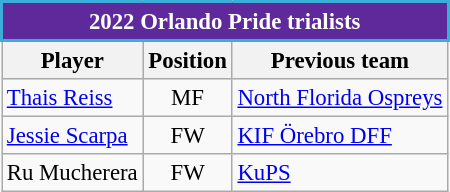<table class="wikitable" style="text-align:left; font-size:95%;">
<tr>
<th colspan="3" style="background:#5E299A; color:white; border:2px solid #3aadd9;" scope="col">2022 Orlando Pride trialists</th>
</tr>
<tr>
<th>Player</th>
<th>Position</th>
<th>Previous team</th>
</tr>
<tr>
<td> <a href='#'>Thais Reiss</a> </td>
<td align="center">MF</td>
<td> <a href='#'>North Florida Ospreys</a></td>
</tr>
<tr>
<td> <a href='#'>Jessie Scarpa</a></td>
<td align="center">FW</td>
<td> <a href='#'>KIF Örebro DFF</a></td>
</tr>
<tr>
<td> Ru Mucherera</td>
<td align="center">FW</td>
<td> <a href='#'>KuPS</a></td>
</tr>
</table>
